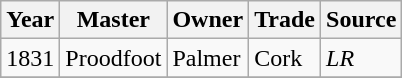<table class=" wikitable">
<tr>
<th>Year</th>
<th>Master</th>
<th>Owner</th>
<th>Trade</th>
<th>Source</th>
</tr>
<tr>
<td>1831</td>
<td>Proodfoot</td>
<td>Palmer</td>
<td>Cork</td>
<td><em>LR</em></td>
</tr>
<tr>
</tr>
</table>
